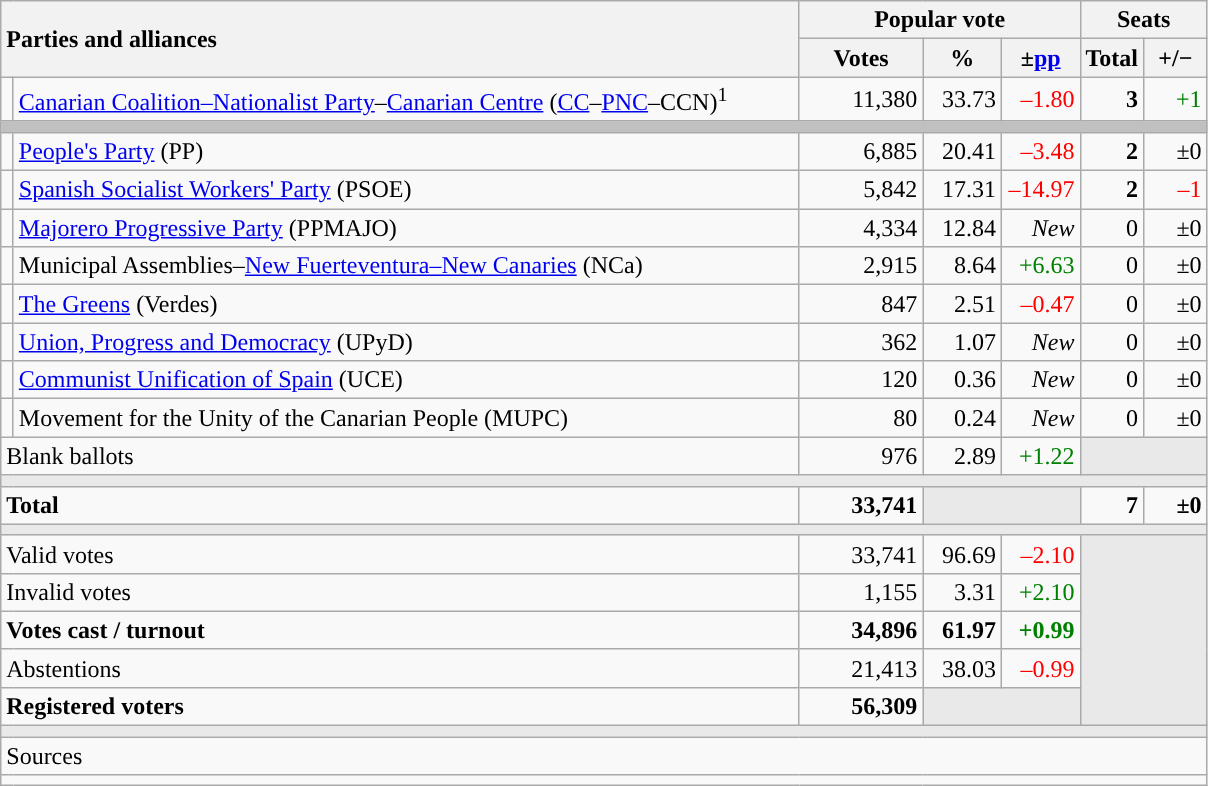<table class="wikitable" style="text-align:right;">
<tr>
<th style="text-align:left;" rowspan="2" colspan="2" width="525">Parties and alliances</th>
<th colspan="3">Popular vote</th>
<th colspan="2">Seats</th>
</tr>
<tr>
<th width="75">Votes</th>
<th width="45">%</th>
<th width="45">±<a href='#'>pp</a></th>
<th width="35">Total</th>
<th width="35">+/−</th>
</tr>
<tr>
<td width="1" style="color:inherit;background:"></td>
<td align="left"><a href='#'>Canarian Coalition–Nationalist Party</a>–<a href='#'>Canarian Centre</a> (<a href='#'>CC</a>–<a href='#'>PNC</a>–CCN)<sup>1</sup></td>
<td>11,380</td>
<td>33.73</td>
<td style="color:red;">–1.80</td>
<td><strong>3</strong></td>
<td style="color:green;">+1</td>
</tr>
<tr>
<td colspan="7" bgcolor="#C0C0C0"></td>
</tr>
<tr>
<td style="color:inherit;background:"></td>
<td align="left"><a href='#'>People's Party</a> (PP)</td>
<td>6,885</td>
<td>20.41</td>
<td style="color:red;">–3.48</td>
<td><strong>2</strong></td>
<td>±0</td>
</tr>
<tr>
<td style="color:inherit;background:"></td>
<td align="left"><a href='#'>Spanish Socialist Workers' Party</a> (PSOE)</td>
<td>5,842</td>
<td>17.31</td>
<td style="color:red;">–14.97</td>
<td><strong>2</strong></td>
<td style="color:red;">–1</td>
</tr>
<tr>
<td style="color:inherit;background:"></td>
<td align="left"><a href='#'>Majorero Progressive Party</a> (PPMAJO)</td>
<td>4,334</td>
<td>12.84</td>
<td><em>New</em></td>
<td>0</td>
<td>±0</td>
</tr>
<tr>
<td style="color:inherit;background:"></td>
<td align="left">Municipal Assemblies–<a href='#'>New Fuerteventura–New Canaries</a> (NCa)</td>
<td>2,915</td>
<td>8.64</td>
<td style="color:green;">+6.63</td>
<td>0</td>
<td>±0</td>
</tr>
<tr>
<td style="color:inherit;background:"></td>
<td align="left"><a href='#'>The Greens</a> (Verdes)</td>
<td>847</td>
<td>2.51</td>
<td style="color:red;">–0.47</td>
<td>0</td>
<td>±0</td>
</tr>
<tr>
<td style="color:inherit;background:"></td>
<td align="left"><a href='#'>Union, Progress and Democracy</a> (UPyD)</td>
<td>362</td>
<td>1.07</td>
<td><em>New</em></td>
<td>0</td>
<td>±0</td>
</tr>
<tr>
<td style="color:inherit;background:"></td>
<td align="left"><a href='#'>Communist Unification of Spain</a> (UCE)</td>
<td>120</td>
<td>0.36</td>
<td><em>New</em></td>
<td>0</td>
<td>±0</td>
</tr>
<tr>
<td style="color:inherit;background:"></td>
<td align="left">Movement for the Unity of the Canarian People (MUPC)</td>
<td>80</td>
<td>0.24</td>
<td><em>New</em></td>
<td>0</td>
<td>±0</td>
</tr>
<tr>
<td align="left" colspan="2">Blank ballots</td>
<td>976</td>
<td>2.89</td>
<td style="color:green;">+1.22</td>
<td bgcolor="#E9E9E9" colspan="2"></td>
</tr>
<tr>
<td colspan="7" bgcolor="#E9E9E9"></td>
</tr>
<tr style="font-weight:bold;">
<td align="left" colspan="2">Total</td>
<td>33,741</td>
<td bgcolor="#E9E9E9" colspan="2"></td>
<td>7</td>
<td>±0</td>
</tr>
<tr>
<td colspan="7" bgcolor="#E9E9E9"></td>
</tr>
<tr>
<td align="left" colspan="2">Valid votes</td>
<td>33,741</td>
<td>96.69</td>
<td style="color:red;">–2.10</td>
<td bgcolor="#E9E9E9" colspan="2" rowspan="5"></td>
</tr>
<tr>
<td align="left" colspan="2">Invalid votes</td>
<td>1,155</td>
<td>3.31</td>
<td style="color:green;">+2.10</td>
</tr>
<tr style="font-weight:bold;">
<td align="left" colspan="2">Votes cast / turnout</td>
<td>34,896</td>
<td>61.97</td>
<td style="color:green;">+0.99</td>
</tr>
<tr>
<td align="left" colspan="2">Abstentions</td>
<td>21,413</td>
<td>38.03</td>
<td style="color:red;">–0.99</td>
</tr>
<tr style="font-weight:bold;">
<td align="left" colspan="2">Registered voters</td>
<td>56,309</td>
<td bgcolor="#E9E9E9" colspan="2"></td>
</tr>
<tr>
<td colspan="7" bgcolor="#E9E9E9"></td>
</tr>
<tr>
<td align="left" colspan="7">Sources</td>
</tr>
<tr>
<td colspan="7" style="text-align:left; max-width:790px;"></td>
</tr>
</table>
